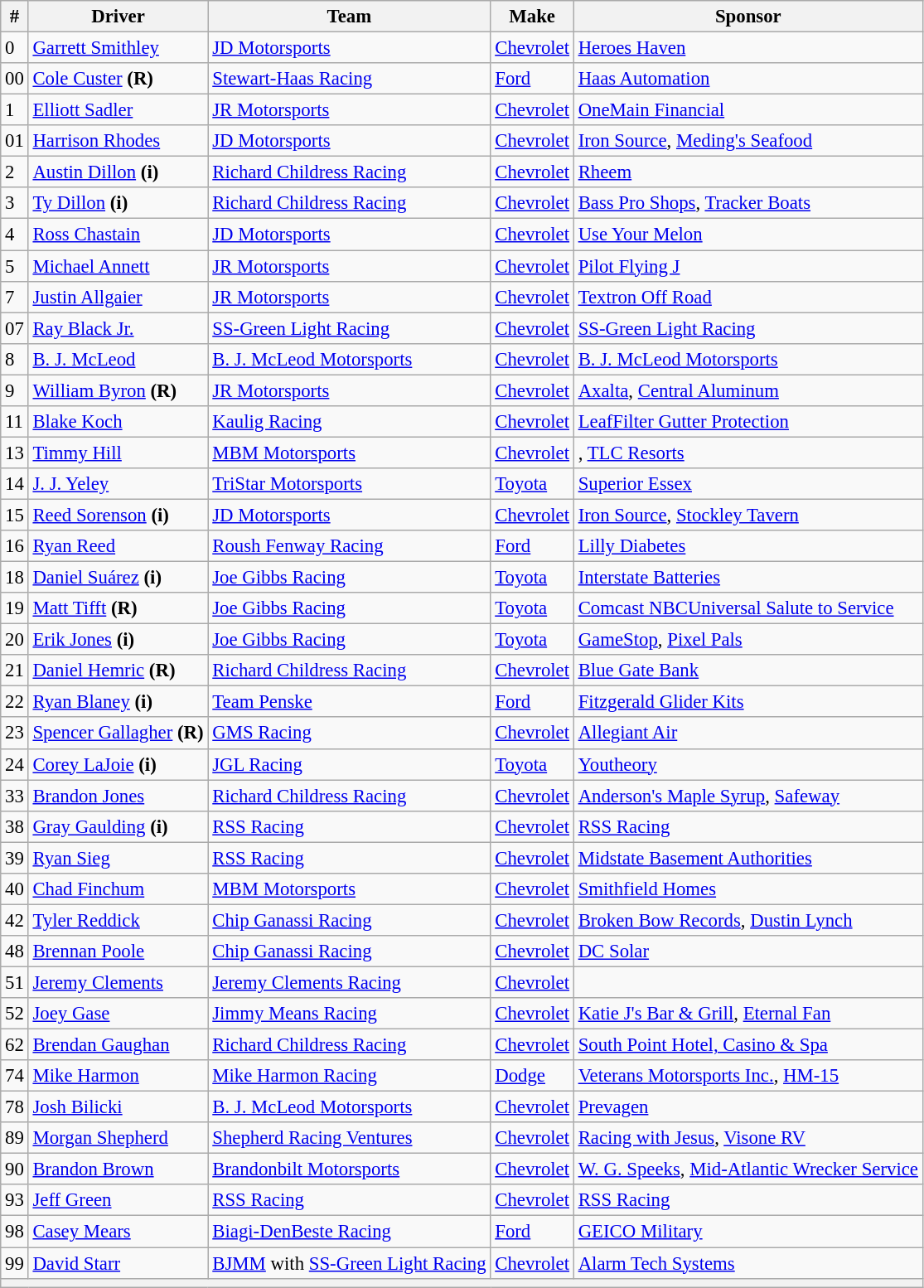<table class="wikitable" style="font-size:95%">
<tr>
<th>#</th>
<th>Driver</th>
<th>Team</th>
<th>Make</th>
<th>Sponsor</th>
</tr>
<tr>
<td>0</td>
<td><a href='#'>Garrett Smithley</a></td>
<td><a href='#'>JD Motorsports</a></td>
<td><a href='#'>Chevrolet</a></td>
<td><a href='#'>Heroes Haven</a></td>
</tr>
<tr>
<td>00</td>
<td><a href='#'>Cole Custer</a> <strong>(R)</strong></td>
<td><a href='#'>Stewart-Haas Racing</a></td>
<td><a href='#'>Ford</a></td>
<td><a href='#'>Haas Automation</a></td>
</tr>
<tr>
<td>1</td>
<td><a href='#'>Elliott Sadler</a></td>
<td><a href='#'>JR Motorsports</a></td>
<td><a href='#'>Chevrolet</a></td>
<td><a href='#'>OneMain Financial</a></td>
</tr>
<tr>
<td>01</td>
<td><a href='#'>Harrison Rhodes</a></td>
<td><a href='#'>JD Motorsports</a></td>
<td><a href='#'>Chevrolet</a></td>
<td><a href='#'>Iron Source</a>, <a href='#'>Meding's Seafood</a></td>
</tr>
<tr>
<td>2</td>
<td><a href='#'>Austin Dillon</a> <strong>(i)</strong></td>
<td><a href='#'>Richard Childress Racing</a></td>
<td><a href='#'>Chevrolet</a></td>
<td><a href='#'>Rheem</a></td>
</tr>
<tr>
<td>3</td>
<td><a href='#'>Ty Dillon</a> <strong>(i)</strong></td>
<td><a href='#'>Richard Childress Racing</a></td>
<td><a href='#'>Chevrolet</a></td>
<td><a href='#'>Bass Pro Shops</a>, <a href='#'>Tracker Boats</a></td>
</tr>
<tr>
<td>4</td>
<td><a href='#'>Ross Chastain</a></td>
<td><a href='#'>JD Motorsports</a></td>
<td><a href='#'>Chevrolet</a></td>
<td><a href='#'>Use Your Melon</a></td>
</tr>
<tr>
<td>5</td>
<td><a href='#'>Michael Annett</a></td>
<td><a href='#'>JR Motorsports</a></td>
<td><a href='#'>Chevrolet</a></td>
<td><a href='#'>Pilot Flying J</a></td>
</tr>
<tr>
<td>7</td>
<td><a href='#'>Justin Allgaier</a></td>
<td><a href='#'>JR Motorsports</a></td>
<td><a href='#'>Chevrolet</a></td>
<td><a href='#'>Textron Off Road</a></td>
</tr>
<tr>
<td>07</td>
<td><a href='#'>Ray Black Jr.</a></td>
<td><a href='#'>SS-Green Light Racing</a></td>
<td><a href='#'>Chevrolet</a></td>
<td><a href='#'>SS-Green Light Racing</a></td>
</tr>
<tr>
<td>8</td>
<td><a href='#'>B. J. McLeod</a></td>
<td><a href='#'>B. J. McLeod Motorsports</a></td>
<td><a href='#'>Chevrolet</a></td>
<td><a href='#'>B. J. McLeod Motorsports</a></td>
</tr>
<tr>
<td>9</td>
<td><a href='#'>William Byron</a> <strong>(R)</strong></td>
<td><a href='#'>JR Motorsports</a></td>
<td><a href='#'>Chevrolet</a></td>
<td><a href='#'>Axalta</a>, <a href='#'>Central Aluminum</a></td>
</tr>
<tr>
<td>11</td>
<td><a href='#'>Blake Koch</a></td>
<td><a href='#'>Kaulig Racing</a></td>
<td><a href='#'>Chevrolet</a></td>
<td><a href='#'>LeafFilter Gutter Protection</a></td>
</tr>
<tr>
<td>13</td>
<td><a href='#'>Timmy Hill</a></td>
<td><a href='#'>MBM Motorsports</a></td>
<td><a href='#'>Chevrolet</a></td>
<td>, <a href='#'>TLC Resorts</a></td>
</tr>
<tr>
<td>14</td>
<td><a href='#'>J. J. Yeley</a></td>
<td><a href='#'>TriStar Motorsports</a></td>
<td><a href='#'>Toyota</a></td>
<td><a href='#'>Superior Essex</a></td>
</tr>
<tr>
<td>15</td>
<td><a href='#'>Reed Sorenson</a> <strong>(i)</strong></td>
<td><a href='#'>JD Motorsports</a></td>
<td><a href='#'>Chevrolet</a></td>
<td><a href='#'>Iron Source</a>, <a href='#'>Stockley Tavern</a></td>
</tr>
<tr>
<td>16</td>
<td><a href='#'>Ryan Reed</a></td>
<td><a href='#'>Roush Fenway Racing</a></td>
<td><a href='#'>Ford</a></td>
<td><a href='#'>Lilly Diabetes</a></td>
</tr>
<tr>
<td>18</td>
<td><a href='#'>Daniel Suárez</a> <strong>(i)</strong></td>
<td><a href='#'>Joe Gibbs Racing</a></td>
<td><a href='#'>Toyota</a></td>
<td><a href='#'>Interstate Batteries</a></td>
</tr>
<tr>
<td>19</td>
<td><a href='#'>Matt Tifft</a> <strong>(R)</strong></td>
<td><a href='#'>Joe Gibbs Racing</a></td>
<td><a href='#'>Toyota</a></td>
<td><a href='#'>Comcast NBCUniversal Salute to Service</a></td>
</tr>
<tr>
<td>20</td>
<td><a href='#'>Erik Jones</a> <strong>(i)</strong></td>
<td><a href='#'>Joe Gibbs Racing</a></td>
<td><a href='#'>Toyota</a></td>
<td><a href='#'>GameStop</a>, <a href='#'>Pixel Pals</a></td>
</tr>
<tr>
<td>21</td>
<td><a href='#'>Daniel Hemric</a> <strong>(R)</strong></td>
<td><a href='#'>Richard Childress Racing</a></td>
<td><a href='#'>Chevrolet</a></td>
<td><a href='#'>Blue Gate Bank</a></td>
</tr>
<tr>
<td>22</td>
<td><a href='#'>Ryan Blaney</a> <strong>(i)</strong></td>
<td><a href='#'>Team Penske</a></td>
<td><a href='#'>Ford</a></td>
<td><a href='#'>Fitzgerald Glider Kits</a></td>
</tr>
<tr>
<td>23</td>
<td><a href='#'>Spencer Gallagher</a> <strong>(R)</strong></td>
<td><a href='#'>GMS Racing</a></td>
<td><a href='#'>Chevrolet</a></td>
<td><a href='#'>Allegiant Air</a></td>
</tr>
<tr>
<td>24</td>
<td><a href='#'>Corey LaJoie</a> <strong>(i)</strong></td>
<td><a href='#'>JGL Racing</a></td>
<td><a href='#'>Toyota</a></td>
<td><a href='#'>Youtheory</a></td>
</tr>
<tr>
<td>33</td>
<td><a href='#'>Brandon Jones</a></td>
<td><a href='#'>Richard Childress Racing</a></td>
<td><a href='#'>Chevrolet</a></td>
<td><a href='#'>Anderson's Maple Syrup</a>, <a href='#'>Safeway</a></td>
</tr>
<tr>
<td>38</td>
<td><a href='#'>Gray Gaulding</a> <strong>(i)</strong></td>
<td><a href='#'>RSS Racing</a></td>
<td><a href='#'>Chevrolet</a></td>
<td><a href='#'>RSS Racing</a></td>
</tr>
<tr>
<td>39</td>
<td><a href='#'>Ryan Sieg</a></td>
<td><a href='#'>RSS Racing</a></td>
<td><a href='#'>Chevrolet</a></td>
<td><a href='#'>Midstate Basement Authorities</a></td>
</tr>
<tr>
<td>40</td>
<td><a href='#'>Chad Finchum</a></td>
<td><a href='#'>MBM Motorsports</a></td>
<td><a href='#'>Chevrolet</a></td>
<td><a href='#'>Smithfield Homes</a></td>
</tr>
<tr>
<td>42</td>
<td><a href='#'>Tyler Reddick</a></td>
<td><a href='#'>Chip Ganassi Racing</a></td>
<td><a href='#'>Chevrolet</a></td>
<td><a href='#'>Broken Bow Records</a>, <a href='#'>Dustin Lynch</a></td>
</tr>
<tr>
<td>48</td>
<td><a href='#'>Brennan Poole</a></td>
<td><a href='#'>Chip Ganassi Racing</a></td>
<td><a href='#'>Chevrolet</a></td>
<td><a href='#'>DC Solar</a></td>
</tr>
<tr>
<td>51</td>
<td><a href='#'>Jeremy Clements</a></td>
<td><a href='#'>Jeremy Clements Racing</a></td>
<td><a href='#'>Chevrolet</a></td>
<td></td>
</tr>
<tr>
<td>52</td>
<td><a href='#'>Joey Gase</a></td>
<td><a href='#'>Jimmy Means Racing</a></td>
<td><a href='#'>Chevrolet</a></td>
<td><a href='#'>Katie J's Bar & Grill</a>, <a href='#'>Eternal Fan</a></td>
</tr>
<tr>
<td>62</td>
<td><a href='#'>Brendan Gaughan</a></td>
<td><a href='#'>Richard Childress Racing</a></td>
<td><a href='#'>Chevrolet</a></td>
<td><a href='#'>South Point Hotel, Casino & Spa</a></td>
</tr>
<tr>
<td>74</td>
<td><a href='#'>Mike Harmon</a></td>
<td><a href='#'>Mike Harmon Racing</a></td>
<td><a href='#'>Dodge</a></td>
<td><a href='#'>Veterans Motorsports Inc.</a>, <a href='#'>HM-15</a></td>
</tr>
<tr>
<td>78</td>
<td><a href='#'>Josh Bilicki</a></td>
<td><a href='#'>B. J. McLeod Motorsports</a></td>
<td><a href='#'>Chevrolet</a></td>
<td><a href='#'>Prevagen</a></td>
</tr>
<tr>
<td>89</td>
<td><a href='#'>Morgan Shepherd</a></td>
<td><a href='#'>Shepherd Racing Ventures</a></td>
<td><a href='#'>Chevrolet</a></td>
<td><a href='#'>Racing with Jesus</a>, <a href='#'>Visone RV</a></td>
</tr>
<tr>
<td>90</td>
<td><a href='#'>Brandon Brown</a></td>
<td><a href='#'>Brandonbilt Motorsports</a></td>
<td><a href='#'>Chevrolet</a></td>
<td><a href='#'>W. G. Speeks</a>, <a href='#'>Mid-Atlantic Wrecker Service</a></td>
</tr>
<tr>
<td>93</td>
<td><a href='#'>Jeff Green</a></td>
<td><a href='#'>RSS Racing</a></td>
<td><a href='#'>Chevrolet</a></td>
<td><a href='#'>RSS Racing</a></td>
</tr>
<tr>
<td>98</td>
<td><a href='#'>Casey Mears</a></td>
<td><a href='#'>Biagi-DenBeste Racing</a></td>
<td><a href='#'>Ford</a></td>
<td><a href='#'>GEICO Military</a></td>
</tr>
<tr>
<td>99</td>
<td><a href='#'>David Starr</a></td>
<td><a href='#'>BJMM</a> with <a href='#'>SS-Green Light Racing</a></td>
<td><a href='#'>Chevrolet</a></td>
<td><a href='#'>Alarm Tech Systems</a></td>
</tr>
<tr>
<th colspan="5"></th>
</tr>
</table>
